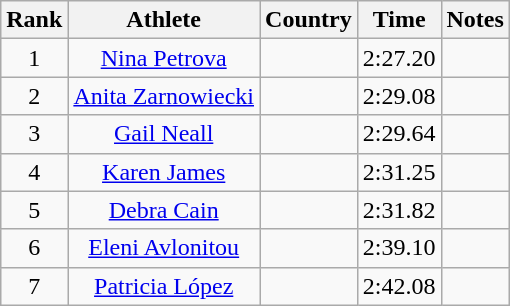<table class="wikitable sortable" style="text-align:center">
<tr>
<th>Rank</th>
<th>Athlete</th>
<th>Country</th>
<th>Time</th>
<th>Notes</th>
</tr>
<tr>
<td>1</td>
<td><a href='#'>Nina Petrova</a></td>
<td align="left"></td>
<td>2:27.20</td>
<td></td>
</tr>
<tr>
<td>2</td>
<td><a href='#'>Anita Zarnowiecki</a></td>
<td align=left></td>
<td>2:29.08</td>
<td></td>
</tr>
<tr>
<td>3</td>
<td><a href='#'>Gail Neall</a></td>
<td align=left></td>
<td>2:29.64</td>
<td></td>
</tr>
<tr>
<td>4</td>
<td><a href='#'>Karen James</a></td>
<td align=left></td>
<td>2:31.25</td>
<td></td>
</tr>
<tr>
<td>5</td>
<td><a href='#'>Debra Cain</a></td>
<td align=left></td>
<td>2:31.82</td>
<td></td>
</tr>
<tr>
<td>6</td>
<td><a href='#'>Eleni Avlonitou</a></td>
<td align=left></td>
<td>2:39.10</td>
<td></td>
</tr>
<tr>
<td>7</td>
<td><a href='#'>Patricia López</a></td>
<td align=left></td>
<td>2:42.08</td>
<td></td>
</tr>
</table>
